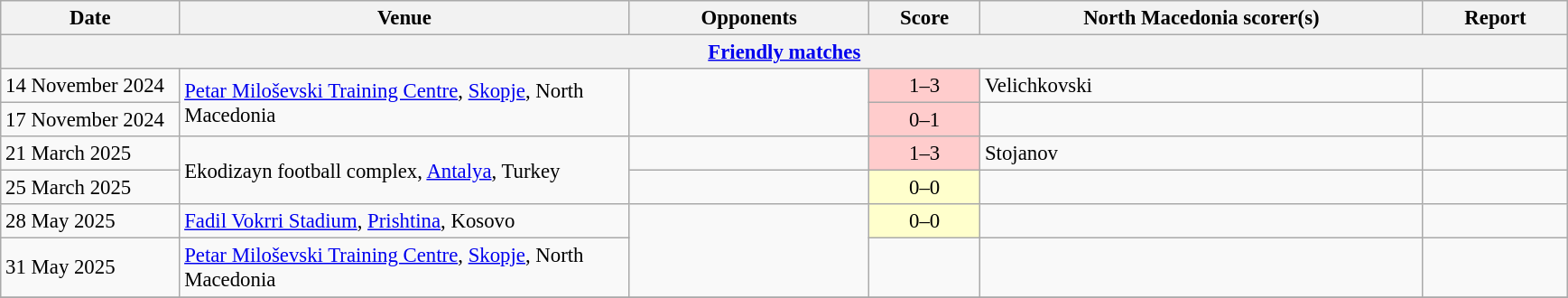<table class="wikitable" style="font-size:95%;">
<tr>
<th width=125>Date</th>
<th width=325>Venue</th>
<th width=170>Opponents</th>
<th width= 75>Score</th>
<th width=320>North Macedonia scorer(s)</th>
<th width=100>Report</th>
</tr>
<tr>
<th colspan=6><a href='#'>Friendly matches</a></th>
</tr>
<tr>
<td>14 November 2024</td>
<td rowspan=2><a href='#'>Petar Miloševski Training Centre</a>, <a href='#'>Skopje</a>, North Macedonia</td>
<td rowspan=2></td>
<td align=center bgcolor=#FFCCCC>1–3</td>
<td>Velichkovski </td>
<td></td>
</tr>
<tr>
<td>17 November 2024</td>
<td align=center bgcolor=#FFCCCC>0–1</td>
<td></td>
<td></td>
</tr>
<tr>
<td>21 March 2025</td>
<td rowspan=2>Ekodizayn football complex, <a href='#'>Antalya</a>, Turkey</td>
<td></td>
<td align=center bgcolor=#FFCCCC>1–3</td>
<td>Stojanov </td>
<td></td>
</tr>
<tr>
<td>25 March 2025</td>
<td></td>
<td align=center bgcolor=#FFFFCC>0–0</td>
<td></td>
<td></td>
</tr>
<tr>
<td>28 May 2025</td>
<td><a href='#'>Fadil Vokrri Stadium</a>, <a href='#'>Prishtina</a>, Kosovo</td>
<td rowspan=2></td>
<td align=center bgcolor=#FFFFCC>0–0</td>
<td></td>
<td></td>
</tr>
<tr>
<td>31 May 2025</td>
<td><a href='#'>Petar Miloševski Training Centre</a>, <a href='#'>Skopje</a>, North Macedonia</td>
<td></td>
<td></td>
<td></td>
</tr>
<tr>
</tr>
</table>
